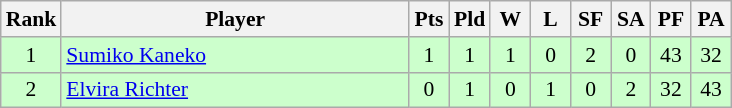<table class=wikitable style="text-align:center; font-size:90%">
<tr>
<th width="20">Rank</th>
<th width="225">Player</th>
<th width="20">Pts</th>
<th width="20">Pld</th>
<th width="20">W</th>
<th width="20">L</th>
<th width="20">SF</th>
<th width="20">SA</th>
<th width="20">PF</th>
<th width="20">PA</th>
</tr>
<tr bgcolor="#ccffcc">
<td>1</td>
<td style="text-align:left"> <a href='#'>Sumiko Kaneko</a></td>
<td>1</td>
<td>1</td>
<td>1</td>
<td>0</td>
<td>2</td>
<td>0</td>
<td>43</td>
<td>32</td>
</tr>
<tr bgcolor="#ccffcc">
<td>2</td>
<td style="text-align:left"> <a href='#'>Elvira Richter</a></td>
<td>0</td>
<td>1</td>
<td>0</td>
<td>1</td>
<td>0</td>
<td>2</td>
<td>32</td>
<td>43</td>
</tr>
</table>
